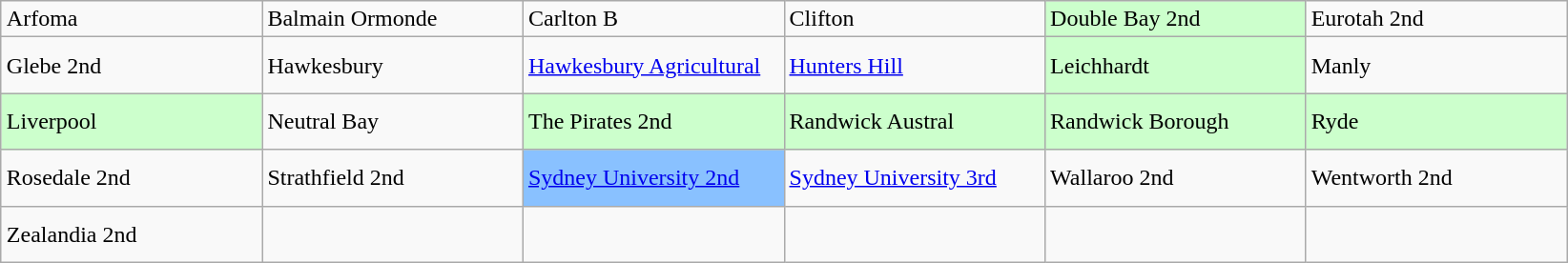<table class="wikitable" style="margin:auto; text-valign:center; text-align:left;">
<tr>
<td width="175"> Arfoma</td>
<td width="175">Balmain Ormonde</td>
<td width="175">Carlton B</td>
<td width="175">Clifton</td>
<td width="175", style="background: #ccffcc;">Double Bay 2nd</td>
<td width="175">Eurotah 2nd</td>
</tr>
<tr style="line-height:200%">
<td>Glebe 2nd</td>
<td>Hawkesbury</td>
<td><a href='#'>Hawkesbury Agricultural</a></td>
<td><a href='#'>Hunters Hill</a></td>
<td style="background: #ccffcc;">Leichhardt</td>
<td> Manly</td>
</tr>
<tr style="line-height:200%">
<td style="background: #ccffcc;">Liverpool</td>
<td>Neutral Bay</td>
<td style="background: #ccffcc;"> The Pirates 2nd</td>
<td style="background: #ccffcc;">Randwick Austral</td>
<td style="background: #ccffcc;">Randwick Borough</td>
<td style="background: #ccffcc;">Ryde</td>
</tr>
<tr style="line-height:200%">
<td> Rosedale 2nd</td>
<td> Strathfield 2nd</td>
<td style="background: #89c1ff;"> <a href='#'>Sydney University 2nd</a></td>
<td> <a href='#'>Sydney University 3rd</a></td>
<td> Wallaroo 2nd</td>
<td>Wentworth 2nd</td>
</tr>
<tr style="line-height:200%">
<td> Zealandia 2nd</td>
<td></td>
<td></td>
<td></td>
<td></td>
<td></td>
</tr>
</table>
